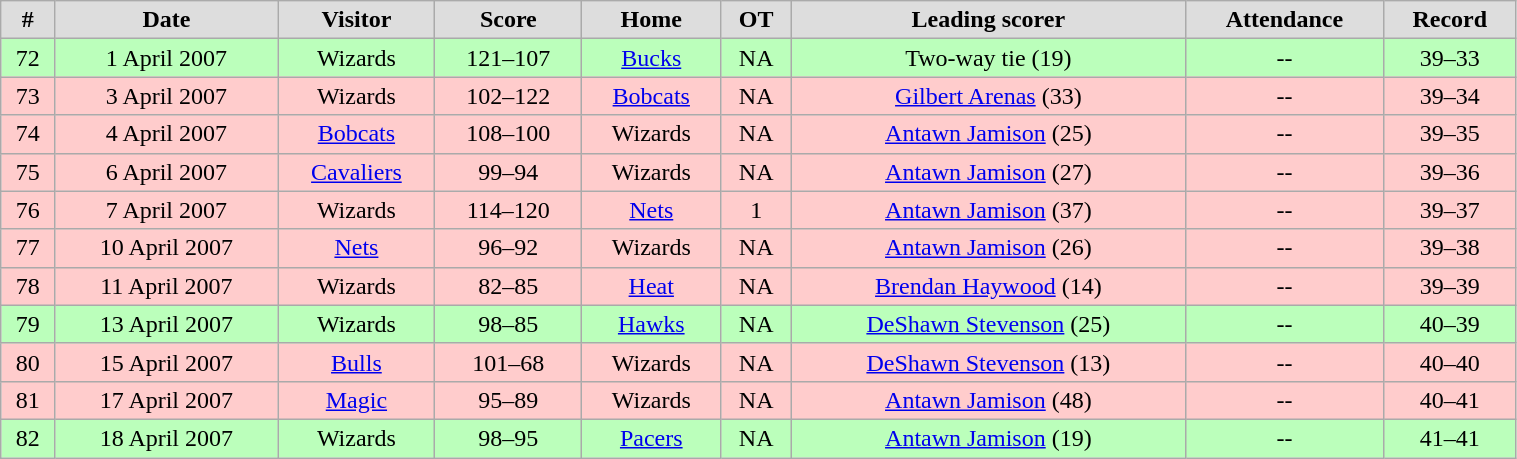<table class="wikitable" width="80%">
<tr align="center"  bgcolor="#dddddd">
<td><strong>#</strong></td>
<td><strong>Date</strong></td>
<td><strong>Visitor</strong></td>
<td><strong>Score</strong></td>
<td><strong>Home</strong></td>
<td><strong>OT</strong></td>
<td><strong>Leading scorer</strong></td>
<td><strong>Attendance</strong></td>
<td><strong>Record</strong></td>
</tr>
<tr align="center" bgcolor="#bbffbb">
<td>72</td>
<td>1 April 2007</td>
<td>Wizards</td>
<td>121–107</td>
<td><a href='#'>Bucks</a></td>
<td>NA</td>
<td>Two-way tie (19)</td>
<td>--</td>
<td>39–33</td>
</tr>
<tr align="center" bgcolor="#ffcccc">
<td>73</td>
<td>3 April 2007</td>
<td>Wizards</td>
<td>102–122</td>
<td><a href='#'>Bobcats</a></td>
<td>NA</td>
<td><a href='#'>Gilbert Arenas</a> (33)</td>
<td>--</td>
<td>39–34</td>
</tr>
<tr align="center" bgcolor="#ffcccc">
<td>74</td>
<td>4 April 2007</td>
<td><a href='#'>Bobcats</a></td>
<td>108–100</td>
<td>Wizards</td>
<td>NA</td>
<td><a href='#'>Antawn Jamison</a> (25)</td>
<td>--</td>
<td>39–35</td>
</tr>
<tr align="center" bgcolor="#ffcccc">
<td>75</td>
<td>6 April 2007</td>
<td><a href='#'>Cavaliers</a></td>
<td>99–94</td>
<td>Wizards</td>
<td>NA</td>
<td><a href='#'>Antawn Jamison</a> (27)</td>
<td>--</td>
<td>39–36</td>
</tr>
<tr align="center" bgcolor="#ffcccc">
<td>76</td>
<td>7 April 2007</td>
<td>Wizards</td>
<td>114–120</td>
<td><a href='#'>Nets</a></td>
<td>1</td>
<td><a href='#'>Antawn Jamison</a> (37)</td>
<td>--</td>
<td>39–37</td>
</tr>
<tr align="center" bgcolor="#ffcccc">
<td>77</td>
<td>10 April 2007</td>
<td><a href='#'>Nets</a></td>
<td>96–92</td>
<td>Wizards</td>
<td>NA</td>
<td><a href='#'>Antawn Jamison</a> (26)</td>
<td>--</td>
<td>39–38</td>
</tr>
<tr align="center" bgcolor="#ffcccc">
<td>78</td>
<td>11 April 2007</td>
<td>Wizards</td>
<td>82–85</td>
<td><a href='#'>Heat</a></td>
<td>NA</td>
<td><a href='#'>Brendan Haywood</a> (14)</td>
<td>--</td>
<td>39–39</td>
</tr>
<tr align="center" bgcolor="#bbffbb">
<td>79</td>
<td>13 April 2007</td>
<td>Wizards</td>
<td>98–85</td>
<td><a href='#'>Hawks</a></td>
<td>NA</td>
<td><a href='#'>DeShawn Stevenson</a> (25)</td>
<td>--</td>
<td>40–39</td>
</tr>
<tr align="center" bgcolor="#ffcccc">
<td>80</td>
<td>15 April 2007</td>
<td><a href='#'>Bulls</a></td>
<td>101–68</td>
<td>Wizards</td>
<td>NA</td>
<td><a href='#'>DeShawn Stevenson</a> (13)</td>
<td>--</td>
<td>40–40</td>
</tr>
<tr align="center" bgcolor="#ffcccc">
<td>81</td>
<td>17 April 2007</td>
<td><a href='#'>Magic</a></td>
<td>95–89</td>
<td>Wizards</td>
<td>NA</td>
<td><a href='#'>Antawn Jamison</a> (48)</td>
<td>--</td>
<td>40–41</td>
</tr>
<tr align="center" bgcolor="#bbffbb">
<td>82</td>
<td>18 April 2007</td>
<td>Wizards</td>
<td>98–95</td>
<td><a href='#'>Pacers</a></td>
<td>NA</td>
<td><a href='#'>Antawn Jamison</a> (19)</td>
<td>--</td>
<td>41–41</td>
</tr>
</table>
